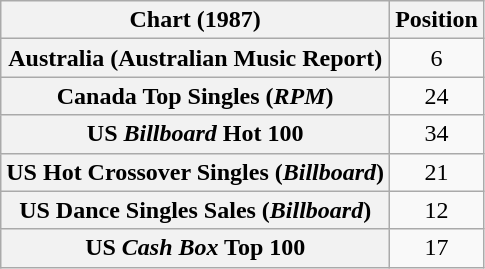<table class="wikitable sortable plainrowheaders" style="text-align:center">
<tr>
<th scope="col">Chart (1987)</th>
<th scope="col">Position</th>
</tr>
<tr>
<th scope="row">Australia (Australian Music Report)</th>
<td>6</td>
</tr>
<tr>
<th scope="row">Canada Top Singles (<em>RPM</em>)</th>
<td>24</td>
</tr>
<tr>
<th scope="row">US <em>Billboard</em> Hot 100</th>
<td>34</td>
</tr>
<tr>
<th scope="row">US Hot Crossover Singles (<em>Billboard</em>)</th>
<td>21</td>
</tr>
<tr>
<th scope="row">US Dance Singles Sales (<em>Billboard</em>)</th>
<td>12</td>
</tr>
<tr>
<th scope="row">US <em>Cash Box</em> Top 100</th>
<td>17</td>
</tr>
</table>
